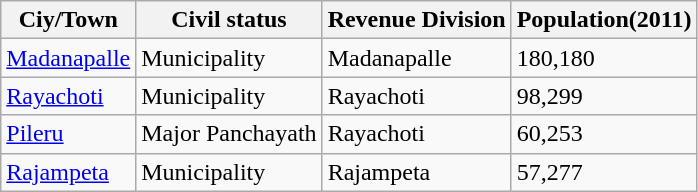<table class="wikitable sortable static-row-numbers">
<tr>
<th>Ciy/Town</th>
<th>Civil status</th>
<th>Revenue Division</th>
<th>Population(2011)</th>
</tr>
<tr>
<td><a href='#'>Madanapalle</a></td>
<td>Municipality</td>
<td>Madanapalle</td>
<td>180,180</td>
</tr>
<tr>
<td><a href='#'>Rayachoti</a></td>
<td>Municipality</td>
<td>Rayachoti</td>
<td>98,299</td>
</tr>
<tr>
<td><a href='#'>Pileru</a></td>
<td>Major Panchayath</td>
<td>Rayachoti</td>
<td>60,253</td>
</tr>
<tr>
<td><a href='#'>Rajampeta</a></td>
<td>Municipality</td>
<td>Rajampeta</td>
<td>57,277</td>
</tr>
</table>
